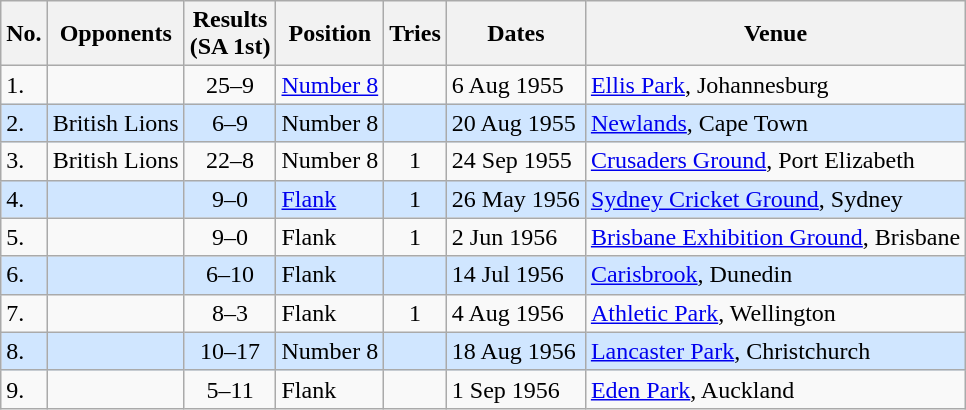<table class="wikitable sortable">
<tr>
<th>No.</th>
<th>Opponents</th>
<th>Results<br>(SA 1st)</th>
<th>Position</th>
<th>Tries</th>
<th>Dates</th>
<th>Venue</th>
</tr>
<tr>
<td>1.</td>
<td></td>
<td align="center">25–9</td>
<td><a href='#'>Number 8</a></td>
<td></td>
<td>6 Aug 1955</td>
<td><a href='#'>Ellis Park</a>, Johannesburg</td>
</tr>
<tr style="background: #D0E6FF;">
<td>2.</td>
<td> British Lions</td>
<td align="center">6–9</td>
<td>Number 8</td>
<td></td>
<td>20 Aug 1955</td>
<td><a href='#'>Newlands</a>, Cape Town</td>
</tr>
<tr>
<td>3.</td>
<td> British Lions</td>
<td align="center">22–8</td>
<td>Number 8</td>
<td align="center">1</td>
<td>24 Sep 1955</td>
<td><a href='#'>Crusaders Ground</a>, Port Elizabeth</td>
</tr>
<tr style="background: #D0E6FF;">
<td>4.</td>
<td></td>
<td align="center">9–0</td>
<td><a href='#'>Flank</a></td>
<td align="center">1</td>
<td>26 May 1956</td>
<td><a href='#'>Sydney Cricket Ground</a>, Sydney</td>
</tr>
<tr>
<td>5.</td>
<td></td>
<td align="center">9–0</td>
<td>Flank</td>
<td align="center">1</td>
<td>2 Jun 1956</td>
<td><a href='#'>Brisbane Exhibition Ground</a>, Brisbane</td>
</tr>
<tr style="background: #D0E6FF;">
<td>6.</td>
<td></td>
<td align="center">6–10</td>
<td>Flank</td>
<td></td>
<td>14 Jul 1956</td>
<td><a href='#'>Carisbrook</a>, Dunedin</td>
</tr>
<tr>
<td>7.</td>
<td></td>
<td align="center">8–3</td>
<td>Flank</td>
<td align="center">1</td>
<td>4 Aug 1956</td>
<td><a href='#'>Athletic Park</a>, Wellington</td>
</tr>
<tr style="background: #D0E6FF;">
<td>8.</td>
<td></td>
<td align="center">10–17</td>
<td>Number 8</td>
<td></td>
<td>18 Aug 1956</td>
<td><a href='#'>Lancaster Park</a>, Christchurch</td>
</tr>
<tr>
<td>9.</td>
<td></td>
<td align="center">5–11</td>
<td>Flank</td>
<td></td>
<td>1 Sep 1956</td>
<td><a href='#'>Eden Park</a>, Auckland</td>
</tr>
</table>
